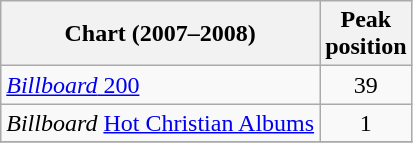<table class="wikitable sortable">
<tr>
<th align="left">Chart (2007–2008)</th>
<th align="left">Peak<br>position</th>
</tr>
<tr>
<td align="left"><a href='#'><em>Billboard</em> 200</a></td>
<td align="center">39</td>
</tr>
<tr>
<td align="left"><em>Billboard</em> <a href='#'>Hot Christian Albums</a></td>
<td align="center">1</td>
</tr>
<tr>
</tr>
</table>
